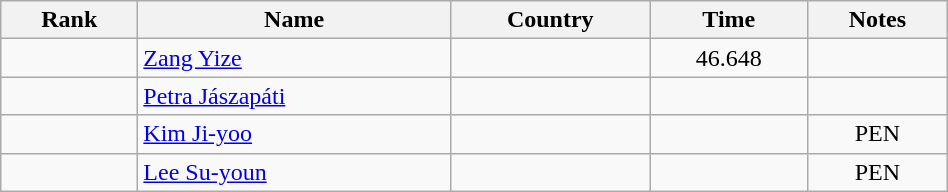<table class="wikitable sortable" style="text-align:center" width=50%>
<tr>
<th>Rank</th>
<th>Name</th>
<th>Country</th>
<th>Time</th>
<th>Notes</th>
</tr>
<tr>
<td></td>
<td align=left><a href='#'>Zang Yize</a></td>
<td align=left></td>
<td>46.648</td>
<td></td>
</tr>
<tr>
<td></td>
<td align=left><a href='#'>Petra Jászapáti</a></td>
<td align=left></td>
<td></td>
<td></td>
</tr>
<tr>
<td></td>
<td align=left><a href='#'>Kim Ji-yoo</a></td>
<td align=left></td>
<td></td>
<td>PEN</td>
</tr>
<tr>
<td></td>
<td align=left><a href='#'>Lee Su-youn</a></td>
<td align=left></td>
<td></td>
<td>PEN</td>
</tr>
</table>
